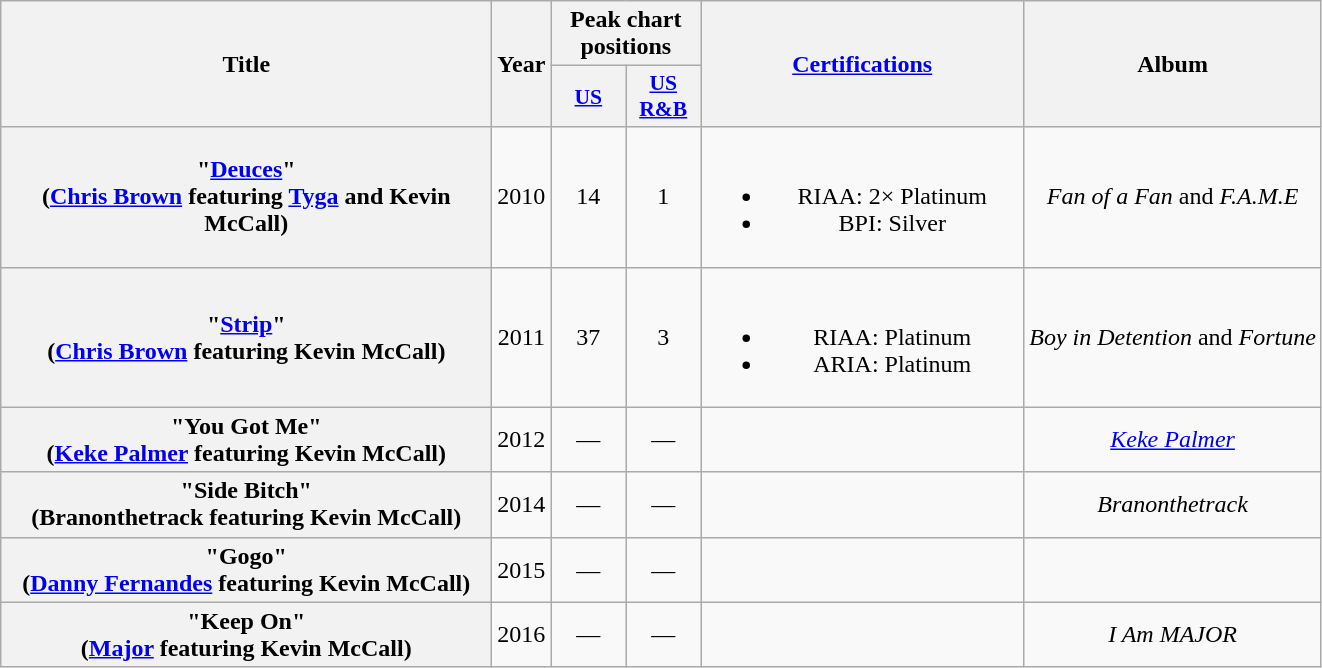<table class="wikitable plainrowheaders" style="text-align:center;">
<tr>
<th scope="col" rowspan="2" style="width:20em;">Title</th>
<th scope="col" rowspan="2">Year</th>
<th scope="col" colspan="2">Peak chart positions</th>
<th rowspan="2" scope="col" style="width:13em;"><a href='#'>Certifications</a></th>
<th scope="col" rowspan="2">Album</th>
</tr>
<tr>
<th style="width:3em; font-size:90%"><a href='#'>US</a></th>
<th style="width:3em; font-size:90%"><a href='#'>US<br>R&B</a></th>
</tr>
<tr>
<th scope="row">"<a href='#'>Deuces</a>"<br><span>(<a href='#'>Chris Brown</a> featuring <a href='#'>Tyga</a> and Kevin McCall)</span></th>
<td>2010</td>
<td>14</td>
<td>1</td>
<td><br><ul><li>RIAA: 2× Platinum</li><li>BPI: Silver</li></ul></td>
<td><em>Fan of a Fan</em> and <em>F.A.M.E</em></td>
</tr>
<tr>
<th scope="row">"<a href='#'>Strip</a>"<br><span>(<a href='#'>Chris Brown</a> featuring Kevin McCall)</span></th>
<td>2011</td>
<td>37</td>
<td>3</td>
<td><br><ul><li>RIAA: Platinum</li><li>ARIA: Platinum</li></ul></td>
<td><em>Boy in Detention</em> and <em>Fortune</em></td>
</tr>
<tr>
<th scope="row">"You Got Me"<br><span>(<a href='#'>Keke Palmer</a> featuring Kevin McCall)</span></th>
<td>2012</td>
<td>—</td>
<td>—</td>
<td></td>
<td><em><a href='#'>Keke Palmer</a></em></td>
</tr>
<tr>
<th scope="row">"Side Bitch" <br><span>(Branonthetrack featuring Kevin McCall) </span></th>
<td>2014</td>
<td>—</td>
<td>—</td>
<td></td>
<td><em>Branonthetrack</em></td>
</tr>
<tr>
<th scope="row">"Gogo" <br><span>(<a href='#'>Danny Fernandes</a> featuring Kevin McCall) </span></th>
<td>2015</td>
<td>—</td>
<td>—</td>
<td></td>
<td></td>
</tr>
<tr>
<th scope="row">"Keep On" <br><span>(<a href='#'>Major</a> featuring Kevin McCall) </span></th>
<td>2016</td>
<td>—</td>
<td>—</td>
<td></td>
<td><em>I Am MAJOR</em></td>
</tr>
</table>
